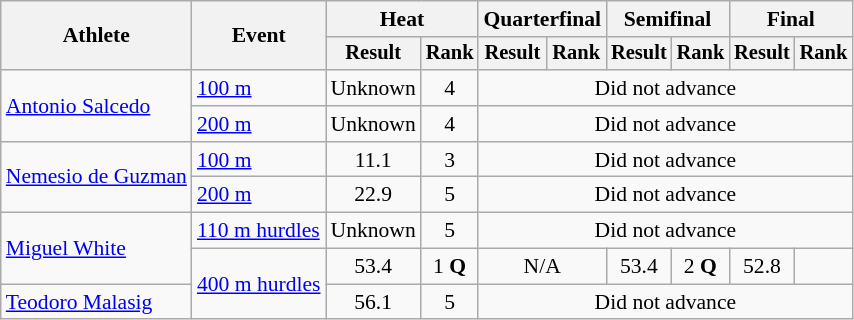<table class="wikitable" style="font-size:90%">
<tr>
<th rowspan="2">Athlete</th>
<th rowspan="2">Event</th>
<th colspan="2">Heat</th>
<th colspan="2">Quarterfinal</th>
<th colspan="2">Semifinal</th>
<th colspan="2">Final</th>
</tr>
<tr style="font-size:95%">
<th>Result</th>
<th>Rank</th>
<th>Result</th>
<th>Rank</th>
<th>Result</th>
<th>Rank</th>
<th>Result</th>
<th>Rank</th>
</tr>
<tr align=center>
<td align=left rowspan=2><a href='#'>Antonio Salcedo</a></td>
<td align=left><a href='#'>100 m</a></td>
<td>Unknown</td>
<td>4</td>
<td colspan=6>Did not advance</td>
</tr>
<tr align=center>
<td align=left><a href='#'>200 m</a></td>
<td>Unknown</td>
<td>4</td>
<td colspan=6>Did not advance</td>
</tr>
<tr align=center>
<td align=left rowspan=2><a href='#'>Nemesio de Guzman</a></td>
<td align=left><a href='#'>100 m</a></td>
<td>11.1</td>
<td>3</td>
<td colspan=6>Did not advance</td>
</tr>
<tr align=center>
<td align=left><a href='#'>200 m</a></td>
<td>22.9</td>
<td>5</td>
<td colspan=6>Did not advance</td>
</tr>
<tr align=center>
<td align=left rowspan=2><a href='#'>Miguel White</a></td>
<td align=left><a href='#'>110 m hurdles</a></td>
<td>Unknown</td>
<td>5</td>
<td colspan=6>Did not advance</td>
</tr>
<tr align=center>
<td rowspan=2 align=left><a href='#'>400 m hurdles</a></td>
<td>53.4</td>
<td>1 <strong>Q</strong></td>
<td colspan=2>N/A</td>
<td>53.4</td>
<td>2 <strong>Q</strong></td>
<td>52.8</td>
<td></td>
</tr>
<tr align=center>
<td align=left><a href='#'>Teodoro Malasig</a></td>
<td>56.1</td>
<td>5</td>
<td colspan=6>Did not advance</td>
</tr>
</table>
